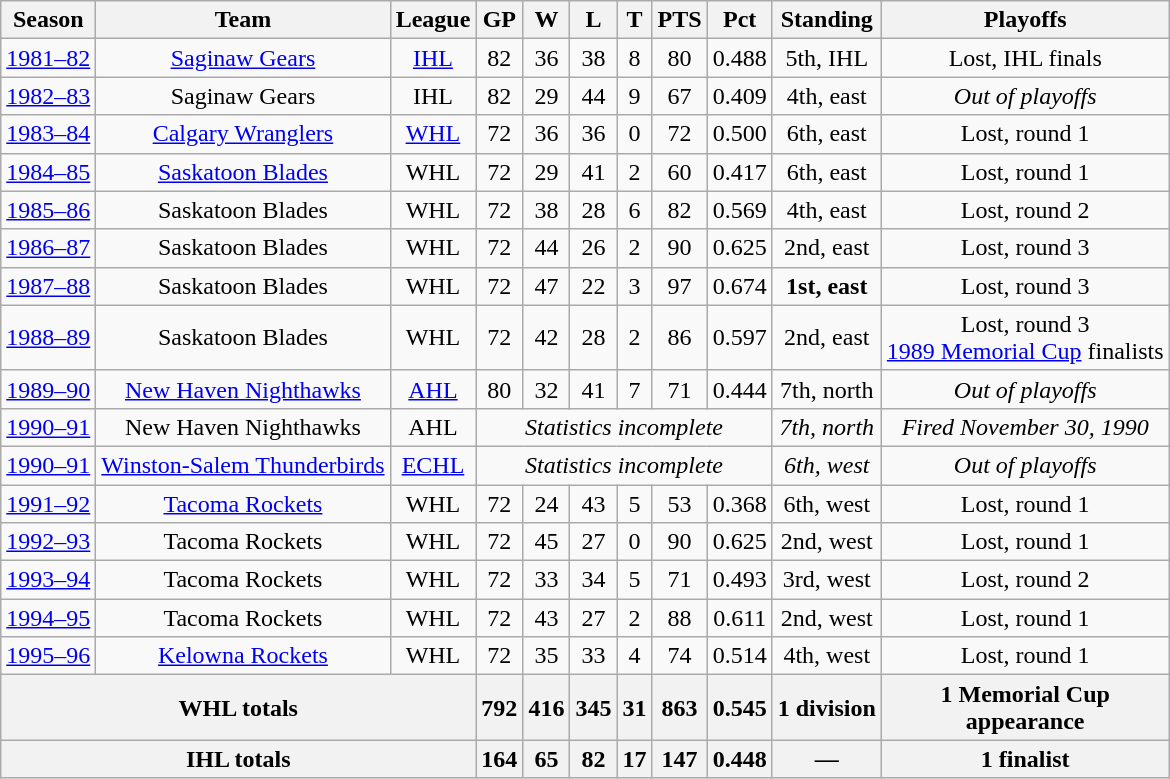<table class="wikitable">
<tr>
<th>Season</th>
<th>Team</th>
<th>League</th>
<th>GP</th>
<th>W</th>
<th>L</th>
<th>T</th>
<th>PTS</th>
<th>Pct</th>
<th>Standing</th>
<th>Playoffs</th>
</tr>
<tr align="center">
<td><a href='#'>1981–82</a></td>
<td><a href='#'>Saginaw Gears</a></td>
<td><a href='#'>IHL</a></td>
<td>82</td>
<td>36</td>
<td>38</td>
<td>8</td>
<td>80</td>
<td>0.488</td>
<td>5th, IHL</td>
<td>Lost, IHL finals</td>
</tr>
<tr align="center">
<td><a href='#'>1982–83</a></td>
<td>Saginaw Gears</td>
<td>IHL</td>
<td>82</td>
<td>29</td>
<td>44</td>
<td>9</td>
<td>67</td>
<td>0.409</td>
<td>4th, east</td>
<td><em>Out of playoffs</em></td>
</tr>
<tr align="center">
<td><a href='#'>1983–84</a></td>
<td><a href='#'>Calgary Wranglers</a></td>
<td><a href='#'>WHL</a></td>
<td>72</td>
<td>36</td>
<td>36</td>
<td>0</td>
<td>72</td>
<td>0.500</td>
<td>6th, east</td>
<td>Lost, round 1</td>
</tr>
<tr align="center">
<td><a href='#'>1984–85</a></td>
<td><a href='#'>Saskatoon Blades</a></td>
<td>WHL</td>
<td>72</td>
<td>29</td>
<td>41</td>
<td>2</td>
<td>60</td>
<td>0.417</td>
<td>6th, east</td>
<td>Lost, round 1</td>
</tr>
<tr align="center">
<td><a href='#'>1985–86</a></td>
<td>Saskatoon Blades</td>
<td>WHL</td>
<td>72</td>
<td>38</td>
<td>28</td>
<td>6</td>
<td>82</td>
<td>0.569</td>
<td>4th, east</td>
<td>Lost, round 2</td>
</tr>
<tr align="center">
<td><a href='#'>1986–87</a></td>
<td>Saskatoon Blades</td>
<td>WHL</td>
<td>72</td>
<td>44</td>
<td>26</td>
<td>2</td>
<td>90</td>
<td>0.625</td>
<td>2nd, east</td>
<td>Lost, round 3</td>
</tr>
<tr align="center">
<td><a href='#'>1987–88</a></td>
<td>Saskatoon Blades</td>
<td>WHL</td>
<td>72</td>
<td>47</td>
<td>22</td>
<td>3</td>
<td>97</td>
<td>0.674</td>
<td><strong>1st, east</strong></td>
<td>Lost, round 3</td>
</tr>
<tr align="center">
<td><a href='#'>1988–89</a></td>
<td>Saskatoon Blades</td>
<td>WHL</td>
<td>72</td>
<td>42</td>
<td>28</td>
<td>2</td>
<td>86</td>
<td>0.597</td>
<td>2nd, east</td>
<td>Lost, round 3<br><a href='#'>1989 Memorial Cup</a> finalists</td>
</tr>
<tr align="center">
<td><a href='#'>1989–90</a></td>
<td><a href='#'>New Haven Nighthawks</a></td>
<td><a href='#'>AHL</a></td>
<td>80</td>
<td>32</td>
<td>41</td>
<td>7</td>
<td>71</td>
<td>0.444</td>
<td>7th, north</td>
<td><em>Out of playoffs</em></td>
</tr>
<tr align="center">
<td><a href='#'>1990–91</a></td>
<td>New Haven Nighthawks</td>
<td>AHL</td>
<td colspan="6"><em>Statistics incomplete</em></td>
<td><em>7th, north</em></td>
<td><em>Fired November  30, 1990</em></td>
</tr>
<tr align="center">
<td><a href='#'>1990–91</a></td>
<td><a href='#'>Winston-Salem Thunderbirds</a></td>
<td><a href='#'>ECHL</a></td>
<td colspan="6"><em>Statistics incomplete</em></td>
<td><em>6th, west</em></td>
<td><em>Out of playoffs</em></td>
</tr>
<tr align="center">
<td><a href='#'>1991–92</a></td>
<td><a href='#'>Tacoma Rockets</a></td>
<td>WHL</td>
<td>72</td>
<td>24</td>
<td>43</td>
<td>5</td>
<td>53</td>
<td>0.368</td>
<td>6th, west</td>
<td>Lost, round 1</td>
</tr>
<tr align="center">
<td><a href='#'>1992–93</a></td>
<td>Tacoma Rockets</td>
<td>WHL</td>
<td>72</td>
<td>45</td>
<td>27</td>
<td>0</td>
<td>90</td>
<td>0.625</td>
<td>2nd, west</td>
<td>Lost, round 1</td>
</tr>
<tr align="center">
<td><a href='#'>1993–94</a></td>
<td>Tacoma Rockets</td>
<td>WHL</td>
<td>72</td>
<td>33</td>
<td>34</td>
<td>5</td>
<td>71</td>
<td>0.493</td>
<td>3rd, west</td>
<td>Lost, round 2</td>
</tr>
<tr align="center">
<td><a href='#'>1994–95</a></td>
<td>Tacoma Rockets</td>
<td>WHL</td>
<td>72</td>
<td>43</td>
<td>27</td>
<td>2</td>
<td>88</td>
<td>0.611</td>
<td>2nd, west</td>
<td>Lost, round 1</td>
</tr>
<tr align="center">
<td><a href='#'>1995–96</a></td>
<td><a href='#'>Kelowna Rockets</a></td>
<td>WHL</td>
<td>72</td>
<td>35</td>
<td>33</td>
<td>4</td>
<td>74</td>
<td>0.514</td>
<td>4th, west</td>
<td>Lost, round 1</td>
</tr>
<tr>
<th colspan="3">WHL totals</th>
<th>792</th>
<th>416</th>
<th>345</th>
<th>31</th>
<th>863</th>
<th>0.545</th>
<th>1 division</th>
<th>1 Memorial Cup<br>appearance</th>
</tr>
<tr>
<th colspan="3">IHL totals</th>
<th>164</th>
<th>65</th>
<th>82</th>
<th>17</th>
<th>147</th>
<th>0.448</th>
<th>—</th>
<th>1 finalist</th>
</tr>
</table>
